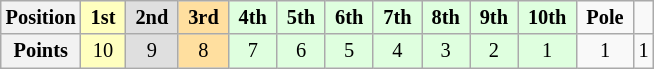<table class="wikitable" style="font-size:85%; text-align:center">
<tr>
<th>Position</th>
<td style="background:#ffffbf;"> <strong>1st</strong> </td>
<td style="background:#dfdfdf;"> <strong>2nd</strong> </td>
<td style="background:#ffdf9f;"> <strong>3rd</strong> </td>
<td style="background:#dfffdf;"> <strong>4th</strong> </td>
<td style="background:#dfffdf;"> <strong>5th</strong> </td>
<td style="background:#dfffdf;"> <strong>6th</strong> </td>
<td style="background:#dfffdf;"> <strong>7th</strong> </td>
<td style="background:#dfffdf;"> <strong>8th</strong> </td>
<td style="background:#dfffdf;"> <strong>9th</strong> </td>
<td style="background:#dfffdf;"> <strong>10th</strong> </td>
<td> <strong>Pole</strong> </td>
<td>  </td>
</tr>
<tr>
<th>Points</th>
<td style="background:#ffffbf;">10</td>
<td style="background:#dfdfdf;">9</td>
<td style="background:#ffdf9f;">8</td>
<td style="background:#dfffdf;">7</td>
<td style="background:#dfffdf;">6</td>
<td style="background:#dfffdf;">5</td>
<td style="background:#dfffdf;">4</td>
<td style="background:#dfffdf;">3</td>
<td style="background:#dfffdf;">2</td>
<td style="background:#dfffdf;">1</td>
<td>1</td>
<td>1</td>
</tr>
</table>
